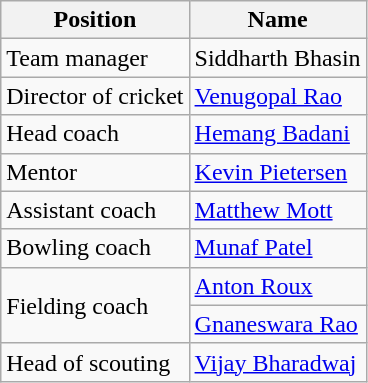<table class="wikitable">
<tr>
<th>Position</th>
<th>Name</th>
</tr>
<tr>
<td>Team manager</td>
<td>Siddharth Bhasin</td>
</tr>
<tr>
<td>Director of cricket</td>
<td><a href='#'>Venugopal Rao</a></td>
</tr>
<tr>
<td>Head coach</td>
<td><a href='#'>Hemang Badani</a></td>
</tr>
<tr>
<td>Mentor</td>
<td><a href='#'>Kevin Pietersen</a></td>
</tr>
<tr>
<td>Assistant coach</td>
<td><a href='#'>Matthew Mott</a></td>
</tr>
<tr>
<td>Bowling coach</td>
<td><a href='#'>Munaf Patel</a></td>
</tr>
<tr>
<td rowspan=2>Fielding coach</td>
<td><a href='#'>Anton Roux</a></td>
</tr>
<tr>
<td><a href='#'>Gnaneswara Rao</a></td>
</tr>
<tr>
<td>Head of scouting</td>
<td><a href='#'>Vijay Bharadwaj</a></td>
</tr>
</table>
